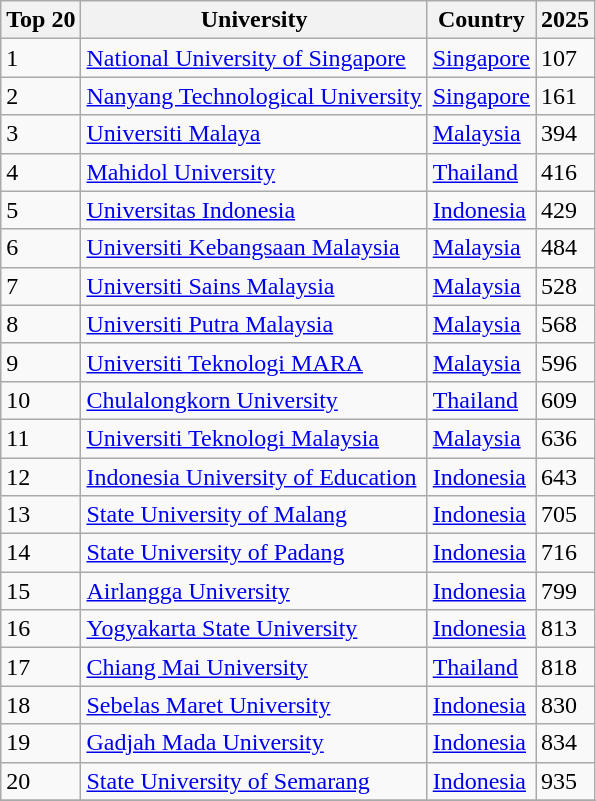<table class="wikitable sortable">
<tr>
<th>Top 20</th>
<th>University</th>
<th>Country</th>
<th>2025</th>
</tr>
<tr>
<td>1</td>
<td> <a href='#'>National University of Singapore</a></td>
<td><a href='#'>Singapore</a></td>
<td>107</td>
</tr>
<tr>
<td>2</td>
<td> <a href='#'>Nanyang Technological University</a></td>
<td><a href='#'>Singapore</a></td>
<td>161</td>
</tr>
<tr>
<td>3</td>
<td> <a href='#'>Universiti Malaya</a></td>
<td><a href='#'>Malaysia</a></td>
<td>394</td>
</tr>
<tr>
<td>4</td>
<td> <a href='#'>Mahidol University</a></td>
<td><a href='#'>Thailand</a></td>
<td>416</td>
</tr>
<tr>
<td>5</td>
<td> <a href='#'>Universitas Indonesia</a></td>
<td><a href='#'>Indonesia</a></td>
<td>429</td>
</tr>
<tr>
<td>6</td>
<td> <a href='#'>Universiti Kebangsaan Malaysia</a></td>
<td><a href='#'>Malaysia</a></td>
<td>484</td>
</tr>
<tr>
<td>7</td>
<td> <a href='#'>Universiti Sains Malaysia</a></td>
<td><a href='#'>Malaysia</a></td>
<td>528</td>
</tr>
<tr>
<td>8</td>
<td> <a href='#'>Universiti Putra Malaysia</a></td>
<td><a href='#'>Malaysia</a></td>
<td>568</td>
</tr>
<tr>
<td>9</td>
<td> <a href='#'>Universiti Teknologi MARA</a></td>
<td><a href='#'>Malaysia</a></td>
<td>596</td>
</tr>
<tr>
<td>10</td>
<td> <a href='#'>Chulalongkorn University</a></td>
<td><a href='#'>Thailand</a></td>
<td>609</td>
</tr>
<tr>
<td>11</td>
<td> <a href='#'>Universiti Teknologi Malaysia</a></td>
<td><a href='#'>Malaysia</a></td>
<td>636</td>
</tr>
<tr>
<td>12</td>
<td> <a href='#'>Indonesia University of Education</a></td>
<td><a href='#'>Indonesia</a></td>
<td>643</td>
</tr>
<tr>
<td>13</td>
<td> <a href='#'>State University of Malang</a></td>
<td><a href='#'>Indonesia</a></td>
<td>705</td>
</tr>
<tr>
<td>14</td>
<td> <a href='#'>State University of Padang</a></td>
<td><a href='#'>Indonesia</a></td>
<td>716</td>
</tr>
<tr>
<td>15</td>
<td> <a href='#'>Airlangga University</a></td>
<td><a href='#'>Indonesia</a></td>
<td>799</td>
</tr>
<tr>
<td>16</td>
<td> <a href='#'>Yogyakarta State University</a></td>
<td><a href='#'>Indonesia</a></td>
<td>813</td>
</tr>
<tr>
<td>17</td>
<td> <a href='#'>Chiang Mai University</a></td>
<td><a href='#'>Thailand</a></td>
<td>818</td>
</tr>
<tr>
<td>18</td>
<td> <a href='#'>Sebelas Maret University</a></td>
<td><a href='#'>Indonesia</a></td>
<td>830</td>
</tr>
<tr>
<td>19</td>
<td> <a href='#'>Gadjah Mada University</a></td>
<td><a href='#'>Indonesia</a></td>
<td>834</td>
</tr>
<tr>
<td>20</td>
<td> <a href='#'>State University of Semarang</a></td>
<td><a href='#'>Indonesia</a></td>
<td>935</td>
</tr>
<tr>
</tr>
</table>
